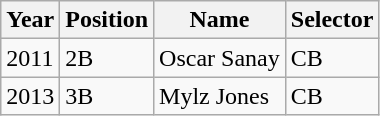<table class="wikitable">
<tr>
<th>Year</th>
<th>Position</th>
<th>Name</th>
<th>Selector</th>
</tr>
<tr>
<td>2011</td>
<td>2B</td>
<td>Oscar Sanay</td>
<td>CB</td>
</tr>
<tr>
<td>2013</td>
<td>3B</td>
<td>Mylz Jones</td>
<td>CB</td>
</tr>
</table>
